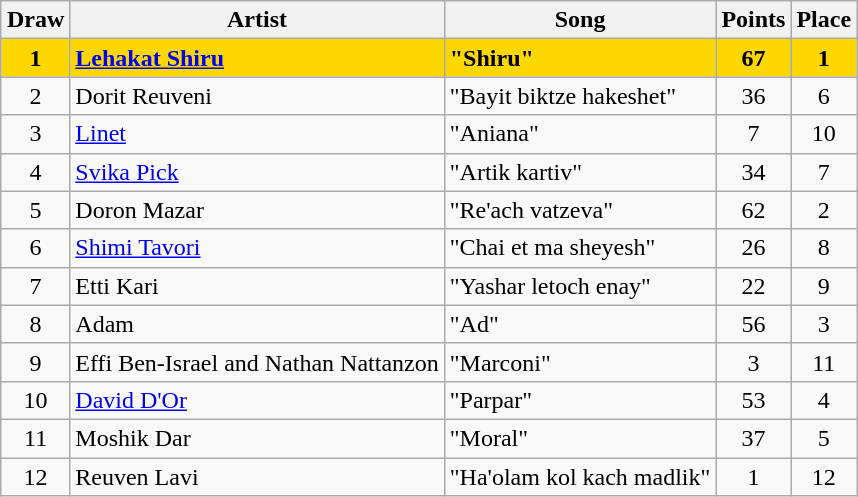<table class="sortable wikitable" style="margin: 1em auto 1em auto; text-align:center">
<tr>
<th>Draw</th>
<th>Artist</th>
<th>Song</th>
<th>Points</th>
<th>Place</th>
</tr>
<tr style="font-weight:bold; background:gold;">
<td>1</td>
<td align="left"><a href='#'>Lehakat Shiru</a></td>
<td align="left">"Shiru"</td>
<td>67</td>
<td>1</td>
</tr>
<tr>
<td>2</td>
<td align="left">Dorit Reuveni</td>
<td align="left">"Bayit biktze hakeshet"</td>
<td>36</td>
<td>6</td>
</tr>
<tr>
<td>3</td>
<td align="left"><a href='#'>Linet</a></td>
<td align="left">"Aniana"</td>
<td>7</td>
<td>10</td>
</tr>
<tr>
<td>4</td>
<td align="left"><a href='#'>Svika Pick</a></td>
<td align="left">"Artik kartiv"</td>
<td>34</td>
<td>7</td>
</tr>
<tr>
<td>5</td>
<td align="left">Doron Mazar</td>
<td align="left">"Re'ach vatzeva"</td>
<td>62</td>
<td>2</td>
</tr>
<tr>
<td>6</td>
<td align="left"><a href='#'>Shimi Tavori</a></td>
<td align="left">"Chai et ma sheyesh"</td>
<td>26</td>
<td>8</td>
</tr>
<tr>
<td>7</td>
<td align="left">Etti Kari</td>
<td align="left">"Yashar letoch enay"</td>
<td>22</td>
<td>9</td>
</tr>
<tr>
<td>8</td>
<td align="left">Adam</td>
<td align="left">"Ad"</td>
<td>56</td>
<td>3</td>
</tr>
<tr>
<td>9</td>
<td align="left">Effi Ben-Israel and Nathan Nattanzon</td>
<td align="left">"Marconi"</td>
<td>3</td>
<td>11</td>
</tr>
<tr>
<td>10</td>
<td align="left"><a href='#'>David D'Or</a></td>
<td align="left">"Parpar"</td>
<td>53</td>
<td>4</td>
</tr>
<tr>
<td>11</td>
<td align="left">Moshik Dar</td>
<td align="left">"Moral"</td>
<td>37</td>
<td>5</td>
</tr>
<tr>
<td>12</td>
<td align="left">Reuven Lavi</td>
<td align="left">"Ha'olam kol kach madlik"</td>
<td>1</td>
<td>12</td>
</tr>
</table>
